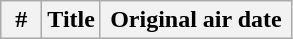<table class="wikitable plainrowheaders">
<tr>
<th width="20">#</th>
<th>Title</th>
<th width="120">Original air date<br></th>
</tr>
</table>
